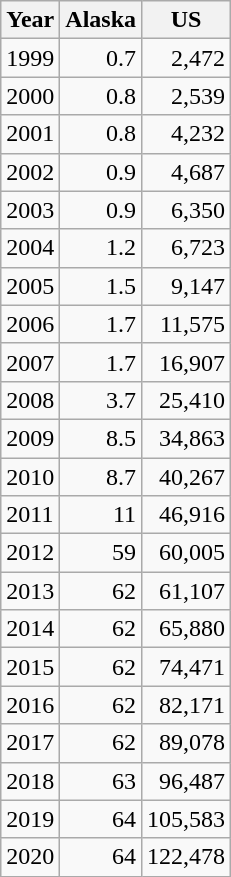<table class="wikitable">
<tr>
<th>Year</th>
<th>Alaska</th>
<th>US</th>
</tr>
<tr>
<td>1999</td>
<td align=right>0.7</td>
<td align=right>2,472</td>
</tr>
<tr>
<td>2000</td>
<td align=right>0.8</td>
<td align=right>2,539</td>
</tr>
<tr>
<td>2001</td>
<td align=right>0.8</td>
<td align=right>4,232</td>
</tr>
<tr>
<td>2002</td>
<td align=right>0.9</td>
<td align=right>4,687</td>
</tr>
<tr>
<td>2003</td>
<td align=right>0.9</td>
<td align=right>6,350</td>
</tr>
<tr>
<td>2004</td>
<td align=right>1.2</td>
<td align=right>6,723</td>
</tr>
<tr>
<td>2005</td>
<td align=right>1.5</td>
<td align=right>9,147</td>
</tr>
<tr>
<td>2006</td>
<td align=right>1.7</td>
<td align=right>11,575</td>
</tr>
<tr>
<td>2007</td>
<td align=right>1.7</td>
<td align=right>16,907</td>
</tr>
<tr>
<td>2008</td>
<td align=right>3.7</td>
<td align=right>25,410</td>
</tr>
<tr>
<td>2009</td>
<td align=right>8.5</td>
<td align=right>34,863</td>
</tr>
<tr>
<td>2010</td>
<td align=right>8.7</td>
<td align=right>40,267</td>
</tr>
<tr>
<td>2011</td>
<td align=right>11</td>
<td align=right>46,916</td>
</tr>
<tr>
<td>2012</td>
<td align=right>59</td>
<td align=right>60,005</td>
</tr>
<tr>
<td>2013</td>
<td align=right>62</td>
<td align=right>61,107</td>
</tr>
<tr>
<td>2014</td>
<td align=right>62</td>
<td align=right>65,880</td>
</tr>
<tr>
<td>2015</td>
<td align=right>62</td>
<td align=right>74,471</td>
</tr>
<tr>
<td>2016</td>
<td align=right>62</td>
<td align=right>82,171</td>
</tr>
<tr>
<td>2017</td>
<td align=right>62</td>
<td align=right>89,078</td>
</tr>
<tr>
<td>2018</td>
<td align=right>63</td>
<td align=right>96,487</td>
</tr>
<tr>
<td>2019</td>
<td align=right>64</td>
<td align=right>105,583</td>
</tr>
<tr>
<td>2020</td>
<td align=right>64</td>
<td align=right>122,478</td>
</tr>
</table>
